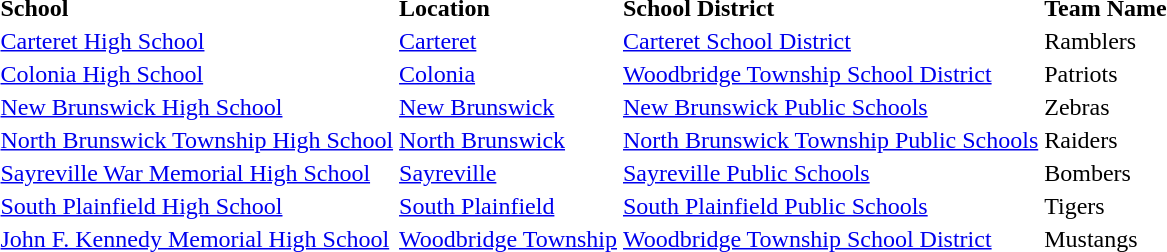<table>
<tr>
<td><strong>School</strong></td>
<td><strong>Location</strong></td>
<td><strong>School District</strong></td>
<td><strong>Team Name</strong></td>
</tr>
<tr>
<td><a href='#'>Carteret High School</a></td>
<td><a href='#'>Carteret</a></td>
<td><a href='#'>Carteret School District</a></td>
<td>Ramblers</td>
</tr>
<tr>
<td><a href='#'>Colonia High School</a></td>
<td><a href='#'>Colonia</a></td>
<td><a href='#'>Woodbridge Township School District</a></td>
<td>Patriots</td>
</tr>
<tr>
<td><a href='#'>New Brunswick High School</a></td>
<td><a href='#'>New Brunswick</a></td>
<td><a href='#'>New Brunswick Public Schools</a></td>
<td>Zebras</td>
</tr>
<tr>
<td><a href='#'>North Brunswick Township High School</a></td>
<td><a href='#'>North Brunswick</a></td>
<td><a href='#'>North Brunswick Township Public Schools</a></td>
<td>Raiders</td>
</tr>
<tr>
<td><a href='#'>Sayreville War Memorial High School</a></td>
<td><a href='#'>Sayreville</a></td>
<td><a href='#'>Sayreville Public Schools</a></td>
<td>Bombers</td>
</tr>
<tr>
<td><a href='#'>South Plainfield High School</a></td>
<td><a href='#'>South Plainfield</a></td>
<td><a href='#'>South Plainfield Public Schools</a></td>
<td>Tigers</td>
</tr>
<tr>
<td><a href='#'>John F. Kennedy Memorial High School</a></td>
<td><a href='#'>Woodbridge Township</a></td>
<td><a href='#'>Woodbridge Township School District</a></td>
<td>Mustangs</td>
</tr>
<tr>
</tr>
</table>
